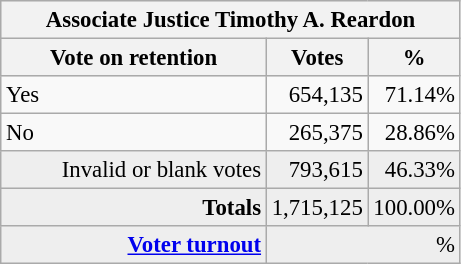<table class="wikitable" style="font-size: 95%;">
<tr style="background-color:#E9E9E9">
<th colspan=7>Associate Justice Timothy A. Reardon</th>
</tr>
<tr style="background-color:#E9E9E9">
<th style="width: 170px">Vote on retention</th>
<th style="width: 50px">Votes</th>
<th style="width: 40px">%</th>
</tr>
<tr>
<td>Yes</td>
<td align="right">654,135</td>
<td align="right">71.14%</td>
</tr>
<tr>
<td>No</td>
<td align="right">265,375</td>
<td align="right">28.86%</td>
</tr>
<tr style="background-color:#EEEEEE">
<td align="right">Invalid or blank votes</td>
<td align="right">793,615</td>
<td align="right">46.33%</td>
</tr>
<tr style="background-color:#EEEEEE">
<td colspan="1" align="right"><strong>Totals</strong></td>
<td align="right">1,715,125</td>
<td align="right">100.00%</td>
</tr>
<tr style="background-color:#EEEEEE">
<td align="right"><strong><a href='#'>Voter turnout</a></strong></td>
<td colspan="2" align="right">%</td>
</tr>
</table>
